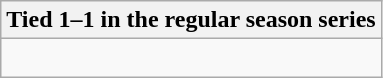<table class="wikitable collapsible collapsed">
<tr>
<th>Tied 1–1 in the regular season series</th>
</tr>
<tr>
<td><br>
</td>
</tr>
</table>
